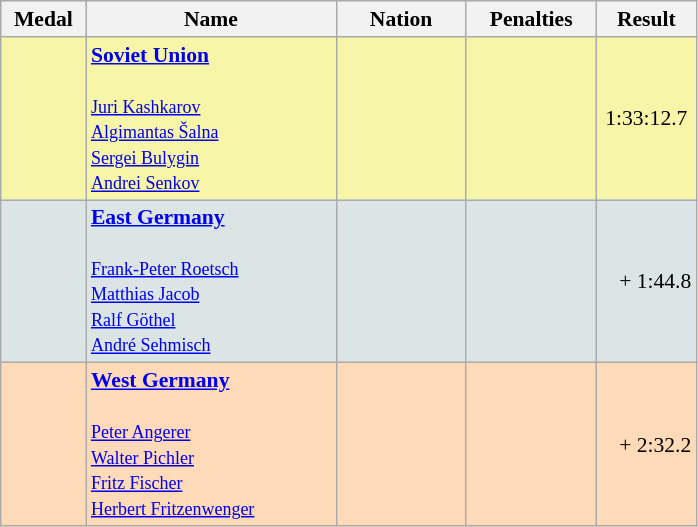<table class=wikitable style="border:1px solid #AAAAAA;font-size:90%">
<tr bgcolor="#E4E4E4">
<th style="border-bottom:1px solid #AAAAAA" width=50>Medal</th>
<th style="border-bottom:1px solid #AAAAAA" width=160>Name</th>
<th style="border-bottom:1px solid #AAAAAA" width=80>Nation</th>
<th style="border-bottom:1px solid #AAAAAA" width=80>Penalties</th>
<th style="border-bottom:1px solid #AAAAAA" width=60>Result</th>
</tr>
<tr bgcolor="#F7F6A8">
<td align="center"></td>
<td><strong><a href='#'>Soviet Union</a></strong><br><br><small><a href='#'>Juri Kashkarov</a><br><a href='#'>Algimantas Šalna</a><br><a href='#'>Sergei Bulygin</a><br><a href='#'>Andrei Senkov</a></small></td>
<td></td>
<td align="center"></td>
<td align="center">1:33:12.7</td>
</tr>
<tr bgcolor="#DCE5E5">
<td align="center"></td>
<td><strong><a href='#'>East Germany</a></strong><br><br><small><a href='#'>Frank-Peter Roetsch</a><br><a href='#'>Matthias Jacob</a><br><a href='#'>Ralf Göthel</a><br><a href='#'>André Sehmisch</a></small></td>
<td></td>
<td align="center"></td>
<td align="right">+ 1:44.8</td>
</tr>
<tr bgcolor="#FFDAB9">
<td align="center"></td>
<td><strong><a href='#'>West Germany</a></strong><br><br><small><a href='#'>Peter Angerer</a><br><a href='#'>Walter Pichler</a><br><a href='#'>Fritz Fischer</a><br><a href='#'>Herbert Fritzenwenger</a></small></td>
<td></td>
<td align="center"></td>
<td align="right">+ 2:32.2</td>
</tr>
</table>
